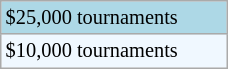<table class="wikitable" style="font-size:85%;" width=12%>
<tr bgcolor="lightblue">
<td>$25,000 tournaments</td>
</tr>
<tr bgcolor="#f0f8ff">
<td>$10,000 tournaments</td>
</tr>
</table>
